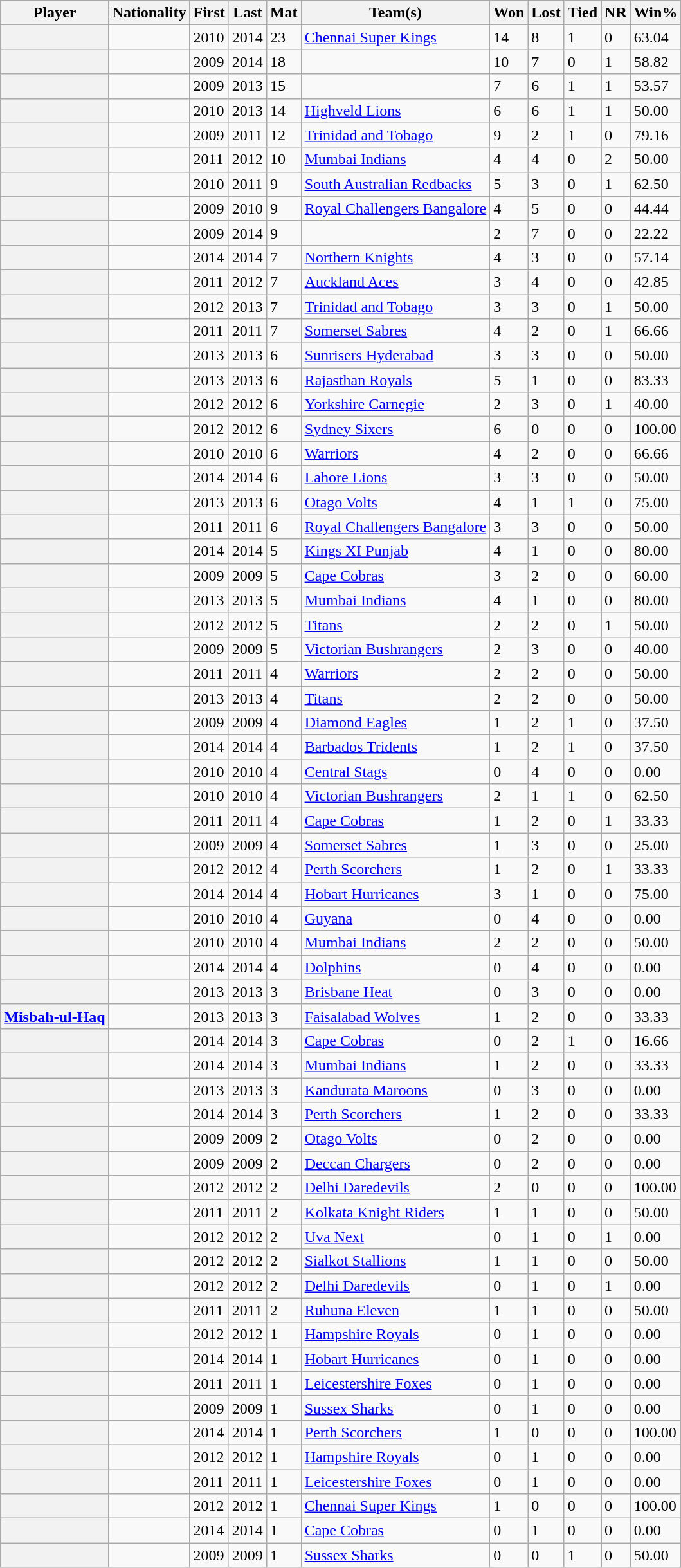<table class="wikitable plainrowheaders sortable">
<tr>
<th scope="col">Player</th>
<th scope="col">Nationality</th>
<th scope="col">First</th>
<th scope="col">Last</th>
<th scope="col">Mat</th>
<th scope="col">Team(s)</th>
<th scope="col">Won</th>
<th scope="col">Lost</th>
<th scope="col">Tied</th>
<th scope="col">NR</th>
<th scope="col">Win%</th>
</tr>
<tr>
<th scope="row"></th>
<td style="text-align:left;"></td>
<td>2010</td>
<td>2014</td>
<td>23</td>
<td><a href='#'>Chennai Super Kings</a></td>
<td>14</td>
<td>8</td>
<td>1</td>
<td>0</td>
<td>63.04</td>
</tr>
<tr>
<th scope="row"></th>
<td style="text-align:left;"></td>
<td>2009</td>
<td>2014</td>
<td>18</td>
<td></td>
<td>10</td>
<td>7</td>
<td>0</td>
<td>1</td>
<td>58.82</td>
</tr>
<tr>
<th scope="row"></th>
<td style="text-align:left;"></td>
<td>2009</td>
<td>2013</td>
<td>15</td>
<td></td>
<td>7</td>
<td>6</td>
<td>1</td>
<td>1</td>
<td>53.57</td>
</tr>
<tr>
<th scope="row"></th>
<td style="text-align:left;"></td>
<td>2010</td>
<td>2013</td>
<td>14</td>
<td><a href='#'>Highveld Lions</a></td>
<td>6</td>
<td>6</td>
<td>1</td>
<td>1</td>
<td>50.00</td>
</tr>
<tr>
<th scope="row"></th>
<td style="text-align:left;"></td>
<td>2009</td>
<td>2011</td>
<td>12</td>
<td><a href='#'>Trinidad and Tobago</a></td>
<td>9</td>
<td>2</td>
<td>1</td>
<td>0</td>
<td>79.16</td>
</tr>
<tr>
<th scope="row"></th>
<td style="text-align:left;"></td>
<td>2011</td>
<td>2012</td>
<td>10</td>
<td><a href='#'>Mumbai Indians</a></td>
<td>4</td>
<td>4</td>
<td>0</td>
<td>2</td>
<td>50.00</td>
</tr>
<tr>
<th scope="row"></th>
<td style="text-align:left;"></td>
<td>2010</td>
<td>2011</td>
<td>9</td>
<td><a href='#'>South Australian Redbacks</a></td>
<td>5</td>
<td>3</td>
<td>0</td>
<td>1</td>
<td>62.50</td>
</tr>
<tr>
<th scope="row"></th>
<td style="text-align:left;"></td>
<td>2009</td>
<td>2010</td>
<td>9</td>
<td><a href='#'>Royal Challengers Bangalore</a></td>
<td>4</td>
<td>5</td>
<td>0</td>
<td>0</td>
<td>44.44</td>
</tr>
<tr>
<th scope="row"></th>
<td style="text-align:left;"></td>
<td>2009</td>
<td>2014</td>
<td>9</td>
<td></td>
<td>2</td>
<td>7</td>
<td>0</td>
<td>0</td>
<td>22.22</td>
</tr>
<tr>
<th scope="row"></th>
<td style="text-align:left;"></td>
<td>2014</td>
<td>2014</td>
<td>7</td>
<td><a href='#'>Northern Knights</a></td>
<td>4</td>
<td>3</td>
<td>0</td>
<td>0</td>
<td>57.14</td>
</tr>
<tr>
<th scope="row"></th>
<td style="text-align:left;"></td>
<td>2011</td>
<td>2012</td>
<td>7</td>
<td><a href='#'>Auckland Aces</a></td>
<td>3</td>
<td>4</td>
<td>0</td>
<td>0</td>
<td>42.85</td>
</tr>
<tr>
<th scope="row"></th>
<td style="text-align:left;"></td>
<td>2012</td>
<td>2013</td>
<td>7</td>
<td><a href='#'>Trinidad and Tobago</a></td>
<td>3</td>
<td>3</td>
<td>0</td>
<td>1</td>
<td>50.00</td>
</tr>
<tr>
<th scope="row"></th>
<td style="text-align:left;"></td>
<td>2011</td>
<td>2011</td>
<td>7</td>
<td><a href='#'>Somerset Sabres</a></td>
<td>4</td>
<td>2</td>
<td>0</td>
<td>1</td>
<td>66.66</td>
</tr>
<tr>
<th scope="row"></th>
<td style="text-align:left;"></td>
<td>2013</td>
<td>2013</td>
<td>6</td>
<td><a href='#'>Sunrisers Hyderabad</a></td>
<td>3</td>
<td>3</td>
<td>0</td>
<td>0</td>
<td>50.00</td>
</tr>
<tr>
<th scope="row"></th>
<td style="text-align:left;"></td>
<td>2013</td>
<td>2013</td>
<td>6</td>
<td><a href='#'>Rajasthan Royals</a></td>
<td>5</td>
<td>1</td>
<td>0</td>
<td>0</td>
<td>83.33</td>
</tr>
<tr>
<th scope="row"></th>
<td style="text-align:left;"></td>
<td>2012</td>
<td>2012</td>
<td>6</td>
<td><a href='#'>Yorkshire Carnegie</a></td>
<td>2</td>
<td>3</td>
<td>0</td>
<td>1</td>
<td>40.00</td>
</tr>
<tr>
<th scope="row"></th>
<td style="text-align:left;"></td>
<td>2012</td>
<td>2012</td>
<td>6</td>
<td><a href='#'>Sydney Sixers</a></td>
<td>6</td>
<td>0</td>
<td>0</td>
<td>0</td>
<td>100.00</td>
</tr>
<tr>
<th scope="row"></th>
<td style="text-align:left;"></td>
<td>2010</td>
<td>2010</td>
<td>6</td>
<td><a href='#'>Warriors</a></td>
<td>4</td>
<td>2</td>
<td>0</td>
<td>0</td>
<td>66.66</td>
</tr>
<tr>
<th scope="row"></th>
<td style="text-align:left;"></td>
<td>2014</td>
<td>2014</td>
<td>6</td>
<td><a href='#'>Lahore Lions</a></td>
<td>3</td>
<td>3</td>
<td>0</td>
<td>0</td>
<td>50.00</td>
</tr>
<tr>
<th scope="row"></th>
<td style="text-align:left;"></td>
<td>2013</td>
<td>2013</td>
<td>6</td>
<td><a href='#'>Otago Volts</a></td>
<td>4</td>
<td>1</td>
<td>1</td>
<td>0</td>
<td>75.00</td>
</tr>
<tr>
<th scope="row"></th>
<td style="text-align:left;"></td>
<td>2011</td>
<td>2011</td>
<td>6</td>
<td><a href='#'>Royal Challengers Bangalore</a></td>
<td>3</td>
<td>3</td>
<td>0</td>
<td>0</td>
<td>50.00</td>
</tr>
<tr>
<th scope="row"></th>
<td style="text-align:left;"></td>
<td>2014</td>
<td>2014</td>
<td>5</td>
<td><a href='#'>Kings XI Punjab</a></td>
<td>4</td>
<td>1</td>
<td>0</td>
<td>0</td>
<td>80.00</td>
</tr>
<tr>
<th scope="row"></th>
<td style="text-align:left;"></td>
<td>2009</td>
<td>2009</td>
<td>5</td>
<td><a href='#'>Cape Cobras</a></td>
<td>3</td>
<td>2</td>
<td>0</td>
<td>0</td>
<td>60.00</td>
</tr>
<tr>
<th scope="row"></th>
<td style="text-align:left;"></td>
<td>2013</td>
<td>2013</td>
<td>5</td>
<td><a href='#'>Mumbai Indians</a></td>
<td>4</td>
<td>1</td>
<td>0</td>
<td>0</td>
<td>80.00</td>
</tr>
<tr>
<th scope="row"></th>
<td style="text-align:left;"></td>
<td>2012</td>
<td>2012</td>
<td>5</td>
<td><a href='#'>Titans</a></td>
<td>2</td>
<td>2</td>
<td>0</td>
<td>1</td>
<td>50.00</td>
</tr>
<tr>
<th scope="row"></th>
<td style="text-align:left;"></td>
<td>2009</td>
<td>2009</td>
<td>5</td>
<td><a href='#'>Victorian Bushrangers</a></td>
<td>2</td>
<td>3</td>
<td>0</td>
<td>0</td>
<td>40.00</td>
</tr>
<tr>
<th scope="row"></th>
<td style="text-align:left;"></td>
<td>2011</td>
<td>2011</td>
<td>4</td>
<td><a href='#'>Warriors</a></td>
<td>2</td>
<td>2</td>
<td>0</td>
<td>0</td>
<td>50.00</td>
</tr>
<tr>
<th scope="row"></th>
<td style="text-align:left;"></td>
<td>2013</td>
<td>2013</td>
<td>4</td>
<td><a href='#'>Titans</a></td>
<td>2</td>
<td>2</td>
<td>0</td>
<td>0</td>
<td>50.00</td>
</tr>
<tr>
<th scope="row"></th>
<td style="text-align:left;"></td>
<td>2009</td>
<td>2009</td>
<td>4</td>
<td><a href='#'>Diamond Eagles</a></td>
<td>1</td>
<td>2</td>
<td>1</td>
<td>0</td>
<td>37.50</td>
</tr>
<tr>
<th scope="row"></th>
<td style="text-align:left;"></td>
<td>2014</td>
<td>2014</td>
<td>4</td>
<td><a href='#'>Barbados Tridents</a></td>
<td>1</td>
<td>2</td>
<td>1</td>
<td>0</td>
<td>37.50</td>
</tr>
<tr>
<th scope="row"></th>
<td style="text-align:left;"></td>
<td>2010</td>
<td>2010</td>
<td>4</td>
<td><a href='#'>Central Stags</a></td>
<td>0</td>
<td>4</td>
<td>0</td>
<td>0</td>
<td>0.00</td>
</tr>
<tr>
<th scope="row"></th>
<td style="text-align:left;"></td>
<td>2010</td>
<td>2010</td>
<td>4</td>
<td><a href='#'>Victorian Bushrangers</a></td>
<td>2</td>
<td>1</td>
<td>1</td>
<td>0</td>
<td>62.50</td>
</tr>
<tr>
<th scope="row"></th>
<td style="text-align:left;"></td>
<td>2011</td>
<td>2011</td>
<td>4</td>
<td><a href='#'>Cape Cobras</a></td>
<td>1</td>
<td>2</td>
<td>0</td>
<td>1</td>
<td>33.33</td>
</tr>
<tr>
<th scope="row"></th>
<td style="text-align:left;"></td>
<td>2009</td>
<td>2009</td>
<td>4</td>
<td><a href='#'>Somerset Sabres</a></td>
<td>1</td>
<td>3</td>
<td>0</td>
<td>0</td>
<td>25.00</td>
</tr>
<tr>
<th scope="row"></th>
<td style="text-align:left;"></td>
<td>2012</td>
<td>2012</td>
<td>4</td>
<td><a href='#'>Perth Scorchers</a></td>
<td>1</td>
<td>2</td>
<td>0</td>
<td>1</td>
<td>33.33</td>
</tr>
<tr>
<th scope="row"></th>
<td style="text-align:left;"></td>
<td>2014</td>
<td>2014</td>
<td>4</td>
<td><a href='#'>Hobart Hurricanes</a></td>
<td>3</td>
<td>1</td>
<td>0</td>
<td>0</td>
<td>75.00</td>
</tr>
<tr>
<th scope="row"></th>
<td style="text-align:left;"></td>
<td>2010</td>
<td>2010</td>
<td>4</td>
<td><a href='#'>Guyana</a></td>
<td>0</td>
<td>4</td>
<td>0</td>
<td>0</td>
<td>0.00</td>
</tr>
<tr>
<th scope="row"></th>
<td style="text-align:left;"></td>
<td>2010</td>
<td>2010</td>
<td>4</td>
<td><a href='#'>Mumbai Indians</a></td>
<td>2</td>
<td>2</td>
<td>0</td>
<td>0</td>
<td>50.00</td>
</tr>
<tr>
<th scope="row"></th>
<td style="text-align:left;"></td>
<td>2014</td>
<td>2014</td>
<td>4</td>
<td><a href='#'>Dolphins</a></td>
<td>0</td>
<td>4</td>
<td>0</td>
<td>0</td>
<td>0.00</td>
</tr>
<tr>
<th scope="row"></th>
<td style="text-align:left;"></td>
<td>2013</td>
<td>2013</td>
<td>3</td>
<td><a href='#'>Brisbane Heat</a></td>
<td>0</td>
<td>3</td>
<td>0</td>
<td>0</td>
<td>0.00</td>
</tr>
<tr>
<th scope="row"><a href='#'>Misbah-ul-Haq</a></th>
<td style="text-align:left;"></td>
<td>2013</td>
<td>2013</td>
<td>3</td>
<td><a href='#'>Faisalabad Wolves</a></td>
<td>1</td>
<td>2</td>
<td>0</td>
<td>0</td>
<td>33.33</td>
</tr>
<tr>
<th scope="row"></th>
<td style="text-align:left;"></td>
<td>2014</td>
<td>2014</td>
<td>3</td>
<td><a href='#'>Cape Cobras</a></td>
<td>0</td>
<td>2</td>
<td>1</td>
<td>0</td>
<td>16.66</td>
</tr>
<tr>
<th scope="row"></th>
<td style="text-align:left;"></td>
<td>2014</td>
<td>2014</td>
<td>3</td>
<td><a href='#'>Mumbai Indians</a></td>
<td>1</td>
<td>2</td>
<td>0</td>
<td>0</td>
<td>33.33</td>
</tr>
<tr>
<th scope="row"></th>
<td style="text-align:left;"></td>
<td>2013</td>
<td>2013</td>
<td>3</td>
<td><a href='#'>Kandurata Maroons</a></td>
<td>0</td>
<td>3</td>
<td>0</td>
<td>0</td>
<td>0.00</td>
</tr>
<tr>
<th scope="row"></th>
<td style="text-align:left;"></td>
<td>2014</td>
<td>2014</td>
<td>3</td>
<td><a href='#'>Perth Scorchers</a></td>
<td>1</td>
<td>2</td>
<td>0</td>
<td>0</td>
<td>33.33</td>
</tr>
<tr>
<th scope="row"></th>
<td style="text-align:left;"></td>
<td>2009</td>
<td>2009</td>
<td>2</td>
<td><a href='#'>Otago Volts</a></td>
<td>0</td>
<td>2</td>
<td>0</td>
<td>0</td>
<td>0.00</td>
</tr>
<tr>
<th scope="row"></th>
<td style="text-align:left;"></td>
<td>2009</td>
<td>2009</td>
<td>2</td>
<td><a href='#'>Deccan Chargers</a></td>
<td>0</td>
<td>2</td>
<td>0</td>
<td>0</td>
<td>0.00</td>
</tr>
<tr>
<th scope="row"></th>
<td style="text-align:left;"></td>
<td>2012</td>
<td>2012</td>
<td>2</td>
<td><a href='#'>Delhi Daredevils</a></td>
<td>2</td>
<td>0</td>
<td>0</td>
<td>0</td>
<td>100.00</td>
</tr>
<tr>
<th scope="row"></th>
<td style="text-align:left;"></td>
<td>2011</td>
<td>2011</td>
<td>2</td>
<td><a href='#'>Kolkata Knight Riders</a></td>
<td>1</td>
<td>1</td>
<td>0</td>
<td>0</td>
<td>50.00</td>
</tr>
<tr>
<th scope="row"></th>
<td style="text-align:left;"></td>
<td>2012</td>
<td>2012</td>
<td>2</td>
<td><a href='#'>Uva Next</a></td>
<td>0</td>
<td>1</td>
<td>0</td>
<td>1</td>
<td>0.00</td>
</tr>
<tr>
<th scope="row"></th>
<td style="text-align:left;"></td>
<td>2012</td>
<td>2012</td>
<td>2</td>
<td><a href='#'>Sialkot Stallions</a></td>
<td>1</td>
<td>1</td>
<td>0</td>
<td>0</td>
<td>50.00</td>
</tr>
<tr>
<th scope="row"></th>
<td style="text-align:left;"></td>
<td>2012</td>
<td>2012</td>
<td>2</td>
<td><a href='#'>Delhi Daredevils</a></td>
<td>0</td>
<td>1</td>
<td>0</td>
<td>1</td>
<td>0.00</td>
</tr>
<tr>
<th scope="row"></th>
<td style="text-align:left;"></td>
<td>2011</td>
<td>2011</td>
<td>2</td>
<td><a href='#'>Ruhuna Eleven</a></td>
<td>1</td>
<td>1</td>
<td>0</td>
<td>0</td>
<td>50.00</td>
</tr>
<tr>
<th scope="row"></th>
<td style="text-align:left;"></td>
<td>2012</td>
<td>2012</td>
<td>1</td>
<td><a href='#'>Hampshire Royals</a></td>
<td>0</td>
<td>1</td>
<td>0</td>
<td>0</td>
<td>0.00</td>
</tr>
<tr>
<th scope="row"></th>
<td style="text-align:left;"></td>
<td>2014</td>
<td>2014</td>
<td>1</td>
<td><a href='#'>Hobart Hurricanes</a></td>
<td>0</td>
<td>1</td>
<td>0</td>
<td>0</td>
<td>0.00</td>
</tr>
<tr>
<th scope="row"></th>
<td style="text-align:left;"></td>
<td>2011</td>
<td>2011</td>
<td>1</td>
<td><a href='#'>Leicestershire Foxes</a></td>
<td>0</td>
<td>1</td>
<td>0</td>
<td>0</td>
<td>0.00</td>
</tr>
<tr>
<th scope="row"></th>
<td style="text-align:left;"></td>
<td>2009</td>
<td>2009</td>
<td>1</td>
<td><a href='#'>Sussex Sharks</a></td>
<td>0</td>
<td>1</td>
<td>0</td>
<td>0</td>
<td>0.00</td>
</tr>
<tr>
<th scope="row"></th>
<td style="text-align:left;"></td>
<td>2014</td>
<td>2014</td>
<td>1</td>
<td><a href='#'>Perth Scorchers</a></td>
<td>1</td>
<td>0</td>
<td>0</td>
<td>0</td>
<td>100.00</td>
</tr>
<tr>
<th scope="row"></th>
<td style="text-align:left;"></td>
<td>2012</td>
<td>2012</td>
<td>1</td>
<td><a href='#'>Hampshire Royals</a></td>
<td>0</td>
<td>1</td>
<td>0</td>
<td>0</td>
<td>0.00</td>
</tr>
<tr>
<th scope="row"></th>
<td style="text-align:left;"></td>
<td>2011</td>
<td>2011</td>
<td>1</td>
<td><a href='#'>Leicestershire Foxes</a></td>
<td>0</td>
<td>1</td>
<td>0</td>
<td>0</td>
<td>0.00</td>
</tr>
<tr>
<th scope="row"></th>
<td style="text-align:left;"></td>
<td>2012</td>
<td>2012</td>
<td>1</td>
<td><a href='#'>Chennai Super Kings</a></td>
<td>1</td>
<td>0</td>
<td>0</td>
<td>0</td>
<td>100.00</td>
</tr>
<tr>
<th scope="row"></th>
<td style="text-align:left;"></td>
<td>2014</td>
<td>2014</td>
<td>1</td>
<td><a href='#'>Cape Cobras</a></td>
<td>0</td>
<td>1</td>
<td>0</td>
<td>0</td>
<td>0.00</td>
</tr>
<tr>
<th scope="row"></th>
<td style="text-align:left;"></td>
<td>2009</td>
<td>2009</td>
<td>1</td>
<td><a href='#'>Sussex Sharks</a></td>
<td>0</td>
<td>0</td>
<td>1</td>
<td>0</td>
<td>50.00</td>
</tr>
</table>
